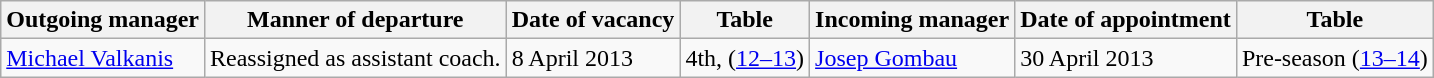<table class="wikitable">
<tr>
<th>Outgoing manager</th>
<th>Manner of departure</th>
<th>Date of vacancy</th>
<th>Table</th>
<th>Incoming manager</th>
<th>Date of appointment</th>
<th>Table</th>
</tr>
<tr>
<td> <a href='#'>Michael Valkanis</a></td>
<td>Reassigned as assistant coach.</td>
<td>8 April 2013</td>
<td>4th, (<a href='#'>12–13</a>)</td>
<td> <a href='#'>Josep Gombau</a></td>
<td>30 April 2013</td>
<td>Pre-season (<a href='#'>13–14</a>)</td>
</tr>
</table>
